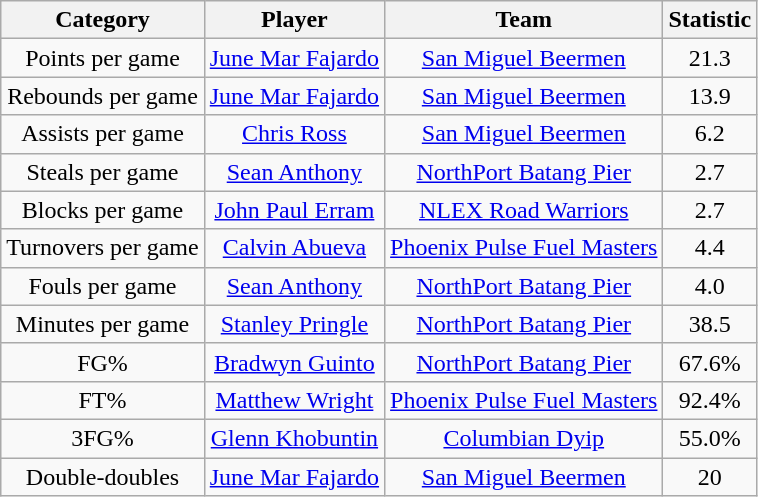<table class="wikitable" style="text-align:center">
<tr>
<th>Category</th>
<th>Player</th>
<th>Team</th>
<th>Statistic</th>
</tr>
<tr>
<td>Points per game</td>
<td><a href='#'>June Mar Fajardo</a></td>
<td><a href='#'>San Miguel Beermen</a></td>
<td>21.3</td>
</tr>
<tr>
<td>Rebounds per game</td>
<td><a href='#'>June Mar Fajardo</a></td>
<td><a href='#'>San Miguel Beermen</a></td>
<td>13.9</td>
</tr>
<tr>
<td>Assists per game</td>
<td><a href='#'>Chris Ross</a></td>
<td><a href='#'>San Miguel Beermen</a></td>
<td>6.2</td>
</tr>
<tr>
<td>Steals per game</td>
<td><a href='#'>Sean Anthony</a></td>
<td><a href='#'>NorthPort Batang Pier</a></td>
<td>2.7</td>
</tr>
<tr>
<td>Blocks per game</td>
<td><a href='#'>John Paul Erram</a></td>
<td><a href='#'>NLEX Road Warriors</a></td>
<td>2.7</td>
</tr>
<tr>
<td>Turnovers per game</td>
<td><a href='#'>Calvin Abueva</a></td>
<td><a href='#'>Phoenix Pulse Fuel Masters</a></td>
<td>4.4</td>
</tr>
<tr>
<td>Fouls per game</td>
<td><a href='#'>Sean Anthony</a></td>
<td><a href='#'>NorthPort Batang Pier</a></td>
<td>4.0</td>
</tr>
<tr>
<td>Minutes per game</td>
<td><a href='#'>Stanley Pringle</a></td>
<td><a href='#'>NorthPort Batang Pier</a></td>
<td>38.5</td>
</tr>
<tr>
<td>FG%</td>
<td><a href='#'>Bradwyn Guinto</a></td>
<td><a href='#'>NorthPort Batang Pier</a></td>
<td>67.6%</td>
</tr>
<tr>
<td>FT%</td>
<td><a href='#'>Matthew Wright</a></td>
<td><a href='#'>Phoenix Pulse Fuel Masters</a></td>
<td>92.4%</td>
</tr>
<tr>
<td>3FG%</td>
<td><a href='#'>Glenn Khobuntin</a></td>
<td><a href='#'>Columbian Dyip</a></td>
<td>55.0%</td>
</tr>
<tr>
<td>Double-doubles</td>
<td><a href='#'>June Mar Fajardo</a></td>
<td><a href='#'>San Miguel Beermen</a></td>
<td>20</td>
</tr>
</table>
